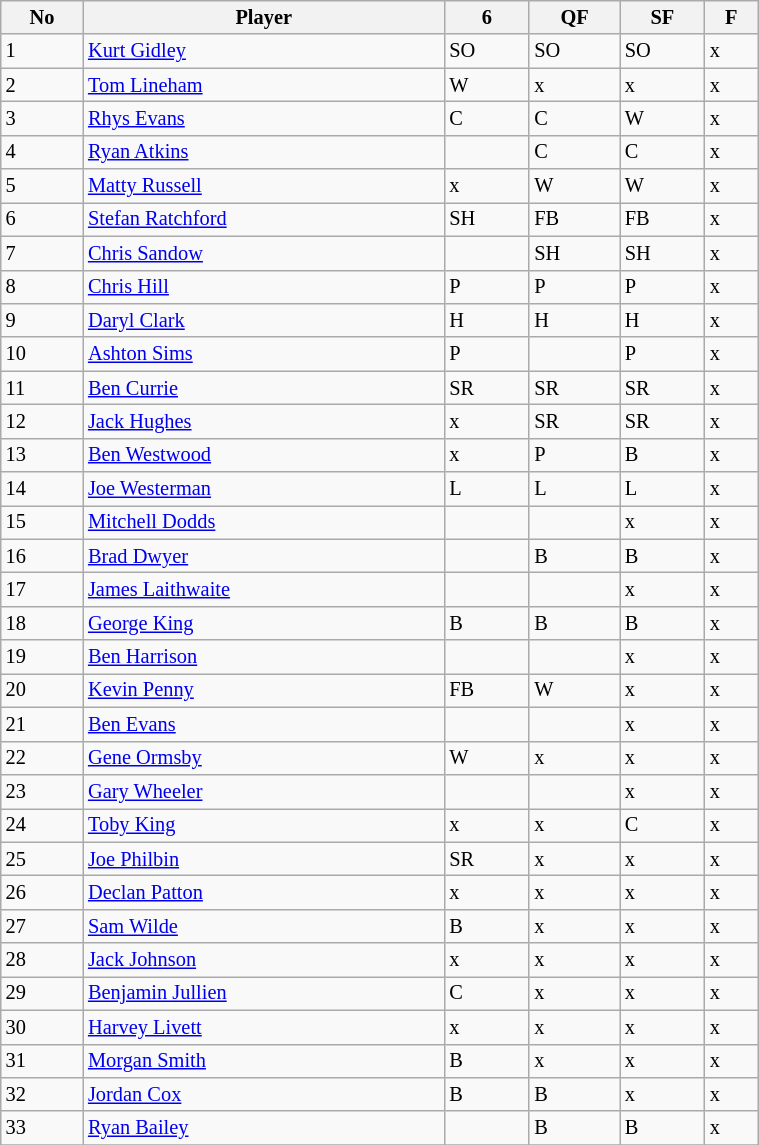<table class="wikitable" style="font-size:85%;" width="40%">
<tr>
<th>No</th>
<th>Player</th>
<th>6</th>
<th>QF</th>
<th>SF</th>
<th>F</th>
</tr>
<tr>
<td>1</td>
<td><a href='#'>Kurt Gidley</a></td>
<td>SO</td>
<td>SO</td>
<td>SO</td>
<td>x</td>
</tr>
<tr>
<td>2</td>
<td><a href='#'>Tom Lineham</a></td>
<td>W</td>
<td>x</td>
<td>x</td>
<td>x</td>
</tr>
<tr>
<td>3</td>
<td><a href='#'>Rhys Evans</a></td>
<td>C</td>
<td>C</td>
<td>W</td>
<td>x</td>
</tr>
<tr>
<td>4</td>
<td><a href='#'>Ryan Atkins</a></td>
<td></td>
<td>C</td>
<td>C</td>
<td>x</td>
</tr>
<tr>
<td>5</td>
<td><a href='#'>Matty Russell</a></td>
<td>x</td>
<td>W</td>
<td>W</td>
<td>x</td>
</tr>
<tr>
<td>6</td>
<td><a href='#'>Stefan Ratchford</a></td>
<td>SH</td>
<td>FB</td>
<td>FB</td>
<td>x</td>
</tr>
<tr>
<td>7</td>
<td><a href='#'>Chris Sandow</a></td>
<td></td>
<td>SH</td>
<td>SH</td>
<td>x</td>
</tr>
<tr>
<td>8</td>
<td><a href='#'>Chris Hill</a></td>
<td>P</td>
<td>P</td>
<td>P</td>
<td>x</td>
</tr>
<tr>
<td>9</td>
<td><a href='#'>Daryl Clark</a></td>
<td>H</td>
<td>H</td>
<td>H</td>
<td>x</td>
</tr>
<tr>
<td>10</td>
<td><a href='#'>Ashton Sims</a></td>
<td>P</td>
<td></td>
<td>P</td>
<td>x</td>
</tr>
<tr>
<td>11</td>
<td><a href='#'>Ben Currie</a></td>
<td>SR</td>
<td>SR</td>
<td>SR</td>
<td>x</td>
</tr>
<tr>
<td>12</td>
<td><a href='#'>Jack Hughes</a></td>
<td>x</td>
<td>SR</td>
<td>SR</td>
<td>x</td>
</tr>
<tr>
<td>13</td>
<td><a href='#'>Ben Westwood</a></td>
<td>x</td>
<td>P</td>
<td>B</td>
<td>x</td>
</tr>
<tr>
<td>14</td>
<td><a href='#'>Joe Westerman</a></td>
<td>L</td>
<td>L</td>
<td>L</td>
<td>x</td>
</tr>
<tr>
<td>15</td>
<td><a href='#'>Mitchell Dodds</a></td>
<td></td>
<td></td>
<td>x</td>
<td>x</td>
</tr>
<tr>
<td>16</td>
<td><a href='#'>Brad Dwyer</a></td>
<td></td>
<td>B</td>
<td>B</td>
<td>x</td>
</tr>
<tr>
<td>17</td>
<td><a href='#'>James Laithwaite</a></td>
<td></td>
<td></td>
<td>x</td>
<td>x</td>
</tr>
<tr>
<td>18</td>
<td><a href='#'>George King</a></td>
<td>B</td>
<td>B</td>
<td>B</td>
<td>x</td>
</tr>
<tr>
<td>19</td>
<td><a href='#'>Ben Harrison</a></td>
<td></td>
<td></td>
<td>x</td>
<td>x</td>
</tr>
<tr>
<td>20</td>
<td><a href='#'>Kevin Penny</a></td>
<td>FB</td>
<td>W</td>
<td>x</td>
<td>x</td>
</tr>
<tr>
<td>21</td>
<td><a href='#'>Ben Evans</a></td>
<td></td>
<td></td>
<td>x</td>
<td>x</td>
</tr>
<tr>
<td>22</td>
<td><a href='#'>Gene Ormsby</a></td>
<td>W</td>
<td>x</td>
<td>x</td>
<td>x</td>
</tr>
<tr>
<td>23</td>
<td><a href='#'>Gary Wheeler</a></td>
<td></td>
<td></td>
<td>x</td>
<td>x</td>
</tr>
<tr>
<td>24</td>
<td><a href='#'>Toby King</a></td>
<td>x</td>
<td>x</td>
<td>C</td>
<td>x</td>
</tr>
<tr>
<td>25</td>
<td><a href='#'>Joe Philbin</a></td>
<td>SR</td>
<td>x</td>
<td>x</td>
<td>x</td>
</tr>
<tr>
<td>26</td>
<td><a href='#'>Declan Patton</a></td>
<td>x</td>
<td>x</td>
<td>x</td>
<td>x</td>
</tr>
<tr>
<td>27</td>
<td><a href='#'>Sam Wilde</a></td>
<td>B</td>
<td>x</td>
<td>x</td>
<td>x</td>
</tr>
<tr>
<td>28</td>
<td><a href='#'>Jack Johnson</a></td>
<td>x</td>
<td>x</td>
<td>x</td>
<td>x</td>
</tr>
<tr>
<td>29</td>
<td><a href='#'>Benjamin Jullien</a></td>
<td>C</td>
<td>x</td>
<td>x</td>
<td>x</td>
</tr>
<tr>
<td>30</td>
<td><a href='#'>Harvey Livett</a></td>
<td>x</td>
<td>x</td>
<td>x</td>
<td>x</td>
</tr>
<tr>
<td>31</td>
<td><a href='#'>Morgan Smith</a></td>
<td>B</td>
<td>x</td>
<td>x</td>
<td>x</td>
</tr>
<tr>
<td>32</td>
<td><a href='#'>Jordan Cox</a></td>
<td>B</td>
<td>B</td>
<td>x</td>
<td>x</td>
</tr>
<tr>
<td>33</td>
<td><a href='#'>Ryan Bailey</a></td>
<td></td>
<td>B</td>
<td>B</td>
<td>x</td>
</tr>
<tr>
</tr>
</table>
